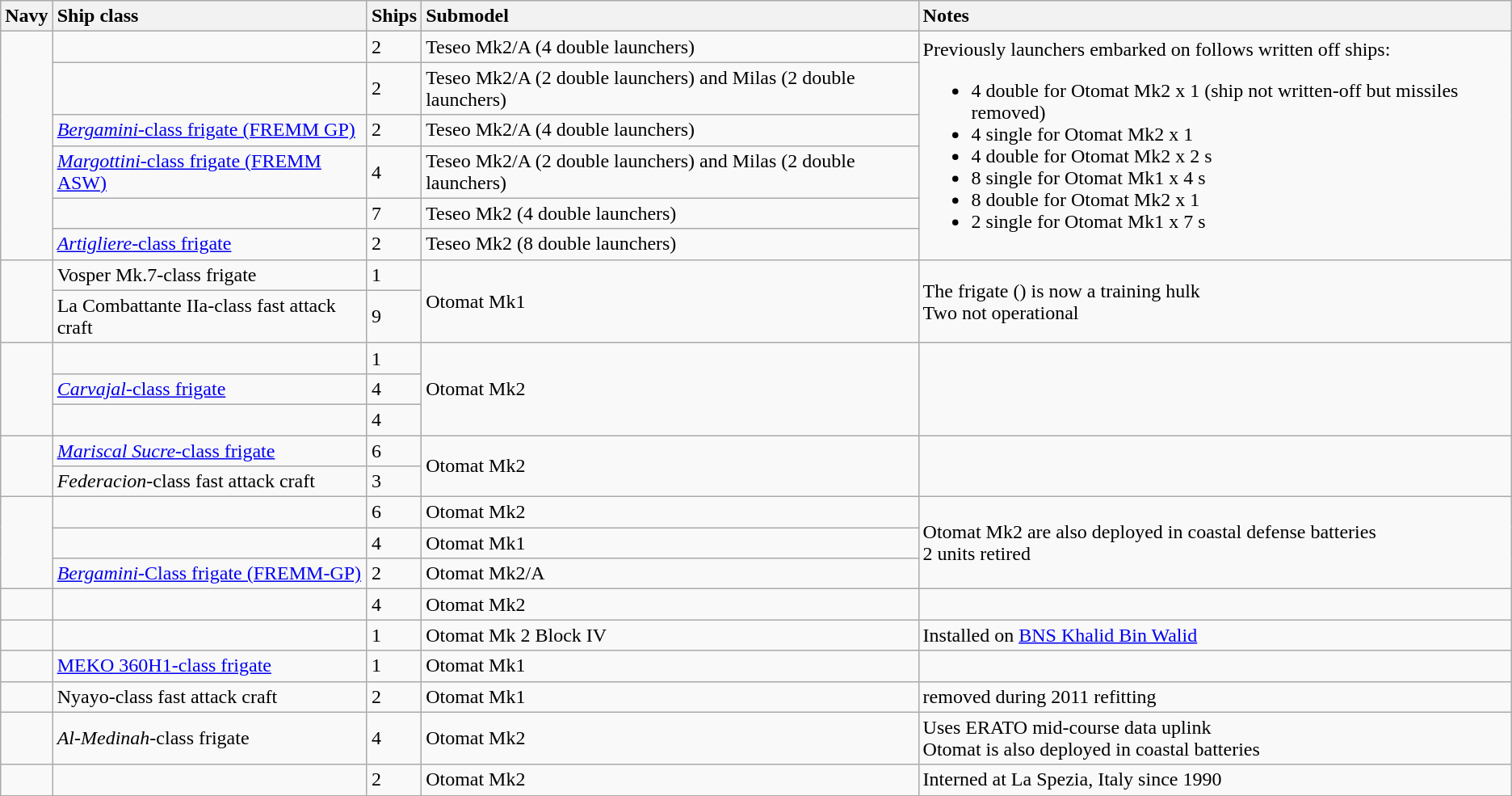<table class="wikitable">
<tr>
<th style="text-align: left;">Navy</th>
<th style="text-align: left;">Ship class</th>
<th style="text-align: left;">Ships</th>
<th style="text-align: left;">Submodel</th>
<th style="text-align: left;">Notes</th>
</tr>
<tr>
<td rowspan="6"></td>
<td></td>
<td>2</td>
<td>Teseo Mk2/A (4 double launchers)</td>
<td rowspan="6">Previously launchers embarked on follows written off ships:<br><ul><li>4 double for Otomat Mk2 x 1  (ship not written-off but missiles removed)</li><li>4 single for Otomat Mk2 x 1 </li><li>4 double for Otomat Mk2 x 2 s</li><li>8 single for Otomat Mk1 x 4 s</li><li>8 double for Otomat Mk2 x 1 </li><li>2 single for Otomat Mk1 x 7 s</li></ul></td>
</tr>
<tr>
<td></td>
<td>2</td>
<td>Teseo Mk2/A (2 double launchers) and Milas (2 double launchers)</td>
</tr>
<tr>
<td><a href='#'><em>Bergamini</em>-class frigate (FREMM GP)</a></td>
<td>2</td>
<td>Teseo Mk2/A (4 double launchers)</td>
</tr>
<tr>
<td><a href='#'><em>Margottini</em>-class frigate (FREMM ASW)</a></td>
<td>4</td>
<td>Teseo Mk2/A (2 double launchers) and Milas (2 double launchers)</td>
</tr>
<tr>
<td></td>
<td>7</td>
<td>Teseo Mk2 (4 double launchers)</td>
</tr>
<tr>
<td><a href='#'><em>Artigliere</em>-class frigate</a></td>
<td>2</td>
<td>Teseo Mk2 (8 double launchers)</td>
</tr>
<tr>
<td rowspan="2"></td>
<td>Vosper Mk.7-class frigate</td>
<td>1</td>
<td rowspan="2">Otomat Mk1</td>
<td rowspan="2">The frigate () is now a training hulk<br>Two not operational</td>
</tr>
<tr>
<td>La Combattante IIa-class fast attack craft</td>
<td>9</td>
</tr>
<tr>
<td rowspan="3"></td>
<td></td>
<td>1</td>
<td rowspan="3">Otomat Mk2</td>
<td rowspan="3"></td>
</tr>
<tr>
<td><a href='#'><em>Carvajal</em>-class frigate</a></td>
<td>4</td>
</tr>
<tr>
<td></td>
<td>4</td>
</tr>
<tr>
<td rowspan="2"></td>
<td><a href='#'><em>Mariscal Sucre</em>-class frigate</a></td>
<td>6</td>
<td rowspan="2">Otomat Mk2</td>
<td rowspan="2"></td>
</tr>
<tr>
<td><em>Federacion</em>-class fast attack craft</td>
<td>3</td>
</tr>
<tr>
<td rowspan="3"></td>
<td></td>
<td>6</td>
<td>Otomat Mk2</td>
<td rowspan="3">Otomat Mk2 are also deployed in coastal defense batteries<br>2 units retired</td>
</tr>
<tr>
<td></td>
<td>4</td>
<td>Otomat Mk1</td>
</tr>
<tr>
<td><a href='#'><em>Bergamini</em>-Class frigate  (FREMM-GP)</a></td>
<td>2</td>
<td>Otomat Mk2/A</td>
</tr>
<tr>
<td></td>
<td></td>
<td>4</td>
<td>Otomat Mk2</td>
<td></td>
</tr>
<tr>
<td></td>
<td></td>
<td>1</td>
<td>Otomat Mk 2 Block IV</td>
<td>Installed on <a href='#'>BNS Khalid Bin Walid</a></td>
</tr>
<tr>
<td></td>
<td><a href='#'>MEKO 360H1-class frigate</a></td>
<td>1</td>
<td>Otomat Mk1</td>
<td></td>
</tr>
<tr>
<td></td>
<td>Nyayo-class fast attack craft</td>
<td>2</td>
<td>Otomat Mk1</td>
<td>removed during 2011 refitting</td>
</tr>
<tr>
<td></td>
<td><em>Al-Medinah</em>-class frigate</td>
<td>4</td>
<td>Otomat Mk2</td>
<td>Uses ERATO mid-course data uplink<br>Otomat is also deployed in coastal batteries</td>
</tr>
<tr>
<td></td>
<td></td>
<td>2</td>
<td>Otomat Mk2</td>
<td>Interned at La Spezia, Italy since 1990</td>
</tr>
</table>
